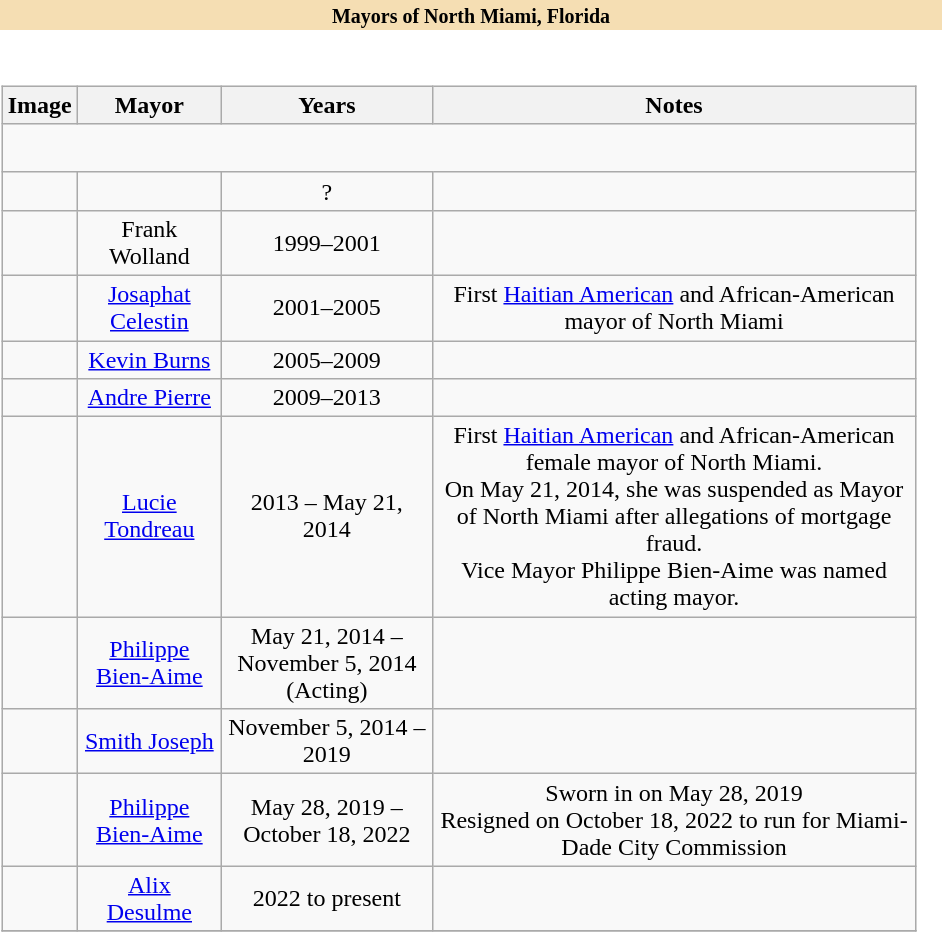<table class="toccolours collapsible collapsed" width=50% align="left">
<tr>
<th style="background:#F5DEB3"><small>Mayors of North Miami, Florida</small></th>
</tr>
<tr>
<td><br><table class="wikitable" style="text-align:center">
<tr>
<th>Image</th>
<th>Mayor</th>
<th>Years</th>
<th>Notes</th>
</tr>
<tr style="height:2em">
</tr>
<tr>
<td></td>
<td></td>
<td>?</td>
<td></td>
</tr>
<tr>
<td></td>
<td>Frank Wolland</td>
<td>1999–2001</td>
<td></td>
</tr>
<tr>
<td></td>
<td><a href='#'>Josaphat Celestin</a></td>
<td>2001–2005</td>
<td>First <a href='#'>Haitian American</a> and African-American mayor of North Miami</td>
</tr>
<tr>
<td></td>
<td><a href='#'>Kevin Burns</a></td>
<td>2005–2009</td>
<td></td>
</tr>
<tr>
<td></td>
<td><a href='#'>Andre Pierre</a></td>
<td>2009–2013</td>
<td></td>
</tr>
<tr>
<td></td>
<td><a href='#'>Lucie Tondreau</a></td>
<td>2013 – May 21, 2014</td>
<td>First <a href='#'>Haitian American</a> and African-American female mayor of North Miami.<br> On May 21, 2014, she was suspended as Mayor of North Miami after allegations of mortgage fraud.<br> Vice Mayor Philippe Bien-Aime was named acting mayor.</td>
</tr>
<tr>
<td></td>
<td><a href='#'>Philippe Bien-Aime</a></td>
<td>May 21, 2014 – November 5, 2014<br> (Acting)</td>
<td></td>
</tr>
<tr>
<td></td>
<td><a href='#'>Smith Joseph</a></td>
<td>November 5, 2014 – 2019</td>
<td></td>
</tr>
<tr>
<td></td>
<td><a href='#'>Philippe Bien-Aime</a></td>
<td>May 28, 2019 –  October 18, 2022</td>
<td>Sworn in on May 28, 2019<br>Resigned on October 18, 2022 to run for Miami-Dade City Commission</td>
</tr>
<tr>
<td></td>
<td><a href='#'>Alix Desulme</a></td>
<td>2022 to present</td>
<td></td>
</tr>
<tr>
</tr>
</table>
</td>
</tr>
</table>
